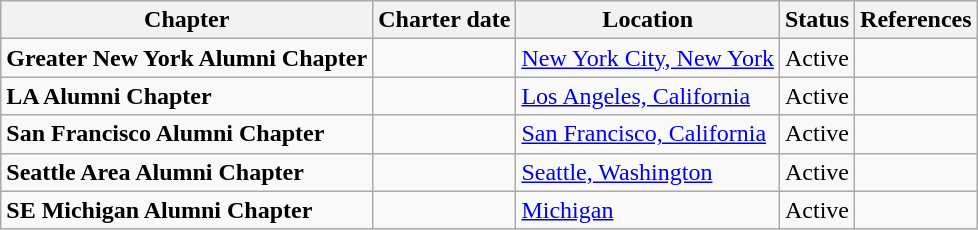<table class="wikitable sortable">
<tr>
<th>Chapter</th>
<th>Charter date</th>
<th>Location</th>
<th>Status</th>
<th>References</th>
</tr>
<tr>
<td><strong>Greater New York Alumni Chapter</strong></td>
<td></td>
<td><a href='#'>New York City, New York</a></td>
<td>Active</td>
<td></td>
</tr>
<tr>
<td><strong>LA Alumni Chapter</strong></td>
<td></td>
<td><a href='#'>Los Angeles, California</a></td>
<td>Active</td>
<td></td>
</tr>
<tr>
<td><strong>San Francisco Alumni Chapter</strong></td>
<td></td>
<td><a href='#'>San Francisco, California</a></td>
<td>Active</td>
<td></td>
</tr>
<tr>
<td><strong>Seattle Area Alumni Chapter</strong></td>
<td></td>
<td><a href='#'>Seattle, Washington</a></td>
<td>Active</td>
<td></td>
</tr>
<tr>
<td><strong>SE Michigan Alumni Chapter</strong></td>
<td></td>
<td><a href='#'>Michigan</a></td>
<td>Active</td>
<td></td>
</tr>
</table>
